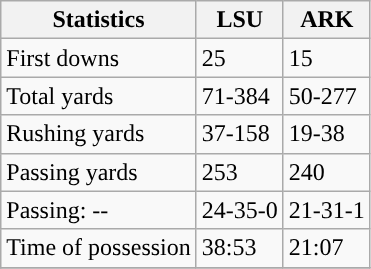<table class="wikitable" style="float: left;">
<tr>
<th>Statistics</th>
<th>LSU</th>
<th>ARK</th>
</tr>
<tr>
<td>First downs</td>
<td>25</td>
<td>15</td>
</tr>
<tr>
<td>Total yards</td>
<td>71-384</td>
<td>50-277</td>
</tr>
<tr>
<td>Rushing yards</td>
<td>37-158</td>
<td>19-38</td>
</tr>
<tr>
<td>Passing yards</td>
<td>253</td>
<td>240</td>
</tr>
<tr>
<td>Passing: --</td>
<td>24-35-0</td>
<td>21-31-1</td>
</tr>
<tr>
<td>Time of possession</td>
<td>38:53</td>
<td>21:07</td>
</tr>
<tr>
</tr>
</table>
